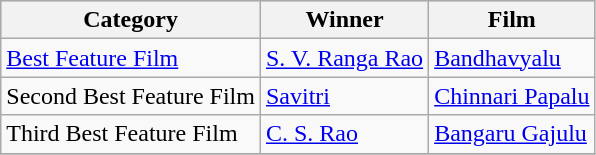<table class="wikitable">
<tr style="background:#cccccf; text-align:center;">
<th>Category</th>
<th>Winner</th>
<th>Film</th>
</tr>
<tr>
<td><a href='#'>Best Feature Film</a></td>
<td><a href='#'>S. V. Ranga Rao</a></td>
<td><a href='#'>Bandhavyalu</a></td>
</tr>
<tr>
<td>Second Best Feature Film</td>
<td><a href='#'>Savitri</a></td>
<td><a href='#'>Chinnari Papalu</a></td>
</tr>
<tr>
<td>Third Best Feature Film</td>
<td><a href='#'>C. S. Rao</a></td>
<td><a href='#'>Bangaru Gajulu</a></td>
</tr>
<tr>
</tr>
</table>
